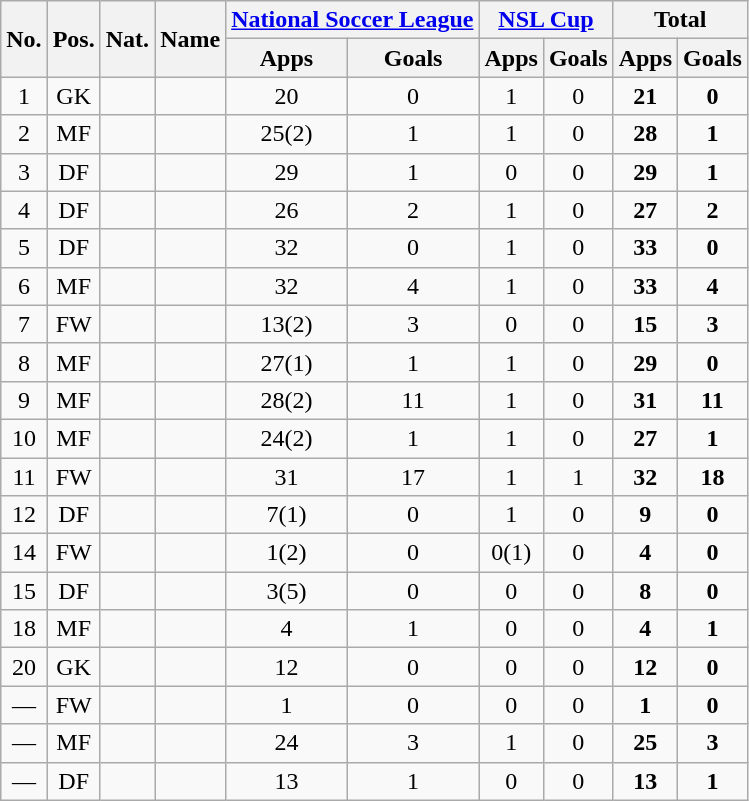<table class="wikitable sortable" style="text-align:center">
<tr>
<th rowspan="2">No.</th>
<th rowspan="2">Pos.</th>
<th rowspan="2">Nat.</th>
<th rowspan="2">Name</th>
<th colspan="2"><a href='#'>National Soccer League</a></th>
<th colspan="2"><a href='#'>NSL Cup</a></th>
<th colspan="2">Total</th>
</tr>
<tr>
<th>Apps</th>
<th>Goals</th>
<th>Apps</th>
<th>Goals</th>
<th>Apps</th>
<th>Goals</th>
</tr>
<tr>
<td>1</td>
<td>GK</td>
<td></td>
<td align=left></td>
<td>20</td>
<td>0</td>
<td>1</td>
<td>0</td>
<td><strong>21</strong></td>
<td><strong>0</strong></td>
</tr>
<tr>
<td>2</td>
<td>MF</td>
<td></td>
<td align=left></td>
<td>25(2)</td>
<td>1</td>
<td>1</td>
<td>0</td>
<td><strong>28</strong></td>
<td><strong>1</strong></td>
</tr>
<tr>
<td>3</td>
<td>DF</td>
<td></td>
<td align=left></td>
<td>29</td>
<td>1</td>
<td>0</td>
<td>0</td>
<td><strong>29</strong></td>
<td><strong>1</strong></td>
</tr>
<tr>
<td>4</td>
<td>DF</td>
<td></td>
<td align=left></td>
<td>26</td>
<td>2</td>
<td>1</td>
<td>0</td>
<td><strong>27</strong></td>
<td><strong>2</strong></td>
</tr>
<tr>
<td>5</td>
<td>DF</td>
<td></td>
<td align=left></td>
<td>32</td>
<td>0</td>
<td>1</td>
<td>0</td>
<td><strong>33</strong></td>
<td><strong>0</strong></td>
</tr>
<tr>
<td>6</td>
<td>MF</td>
<td></td>
<td align=left></td>
<td>32</td>
<td>4</td>
<td>1</td>
<td>0</td>
<td><strong>33</strong></td>
<td><strong>4</strong></td>
</tr>
<tr>
<td>7</td>
<td>FW</td>
<td></td>
<td align=left></td>
<td>13(2)</td>
<td>3</td>
<td>0</td>
<td>0</td>
<td><strong>15</strong></td>
<td><strong>3</strong></td>
</tr>
<tr>
<td>8</td>
<td>MF</td>
<td></td>
<td align=left></td>
<td>27(1)</td>
<td>1</td>
<td>1</td>
<td>0</td>
<td><strong>29</strong></td>
<td><strong>0</strong></td>
</tr>
<tr>
<td>9</td>
<td>MF</td>
<td></td>
<td align=left></td>
<td>28(2)</td>
<td>11</td>
<td>1</td>
<td>0</td>
<td><strong>31</strong></td>
<td><strong>11</strong></td>
</tr>
<tr>
<td>10</td>
<td>MF</td>
<td></td>
<td align=left></td>
<td>24(2)</td>
<td>1</td>
<td>1</td>
<td>0</td>
<td><strong>27</strong></td>
<td><strong>1</strong></td>
</tr>
<tr>
<td>11</td>
<td>FW</td>
<td></td>
<td align=left></td>
<td>31</td>
<td>17</td>
<td>1</td>
<td>1</td>
<td><strong>32</strong></td>
<td><strong>18</strong></td>
</tr>
<tr>
<td>12</td>
<td>DF</td>
<td></td>
<td align=left></td>
<td>7(1)</td>
<td>0</td>
<td>1</td>
<td>0</td>
<td><strong>9</strong></td>
<td><strong>0</strong></td>
</tr>
<tr>
<td>14</td>
<td>FW</td>
<td></td>
<td align=left></td>
<td>1(2)</td>
<td>0</td>
<td>0(1)</td>
<td>0</td>
<td><strong>4</strong></td>
<td><strong>0</strong></td>
</tr>
<tr>
<td>15</td>
<td>DF</td>
<td></td>
<td align=left></td>
<td>3(5)</td>
<td>0</td>
<td>0</td>
<td>0</td>
<td><strong>8</strong></td>
<td><strong>0</strong></td>
</tr>
<tr>
<td>18</td>
<td>MF</td>
<td></td>
<td align=left></td>
<td>4</td>
<td>1</td>
<td>0</td>
<td>0</td>
<td><strong>4</strong></td>
<td><strong>1</strong></td>
</tr>
<tr>
<td>20</td>
<td>GK</td>
<td></td>
<td align=left></td>
<td>12</td>
<td>0</td>
<td>0</td>
<td>0</td>
<td><strong>12</strong></td>
<td><strong>0</strong></td>
</tr>
<tr>
<td>—</td>
<td>FW</td>
<td></td>
<td align=left></td>
<td>1</td>
<td>0</td>
<td>0</td>
<td>0</td>
<td><strong>1</strong></td>
<td><strong>0</strong></td>
</tr>
<tr>
<td>—</td>
<td>MF</td>
<td></td>
<td align=left></td>
<td>24</td>
<td>3</td>
<td>1</td>
<td>0</td>
<td><strong>25</strong></td>
<td><strong>3</strong></td>
</tr>
<tr>
<td>—</td>
<td>DF</td>
<td></td>
<td align=left></td>
<td>13</td>
<td>1</td>
<td>0</td>
<td>0</td>
<td><strong>13</strong></td>
<td><strong>1</strong></td>
</tr>
</table>
